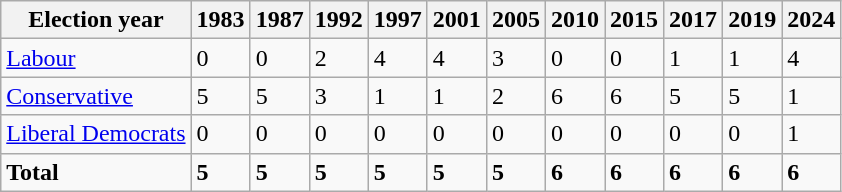<table class="wikitable">
<tr>
<th>Election year</th>
<th>1983</th>
<th>1987</th>
<th>1992</th>
<th>1997</th>
<th>2001</th>
<th>2005</th>
<th>2010</th>
<th>2015</th>
<th>2017</th>
<th>2019</th>
<th>2024</th>
</tr>
<tr>
<td><a href='#'>Labour</a></td>
<td>0</td>
<td>0</td>
<td>2</td>
<td>4</td>
<td>4</td>
<td>3</td>
<td>0</td>
<td>0</td>
<td>1</td>
<td>1</td>
<td>4</td>
</tr>
<tr>
<td><a href='#'>Conservative</a></td>
<td>5</td>
<td>5</td>
<td>3</td>
<td>1</td>
<td>1</td>
<td>2</td>
<td>6</td>
<td>6</td>
<td>5</td>
<td>5</td>
<td>1</td>
</tr>
<tr>
<td><a href='#'>Liberal Democrats</a></td>
<td>0</td>
<td>0</td>
<td>0</td>
<td>0</td>
<td>0</td>
<td>0</td>
<td>0</td>
<td>0</td>
<td>0</td>
<td>0</td>
<td>1</td>
</tr>
<tr>
<td><strong>Total</strong></td>
<td><strong>5</strong></td>
<td><strong>5</strong></td>
<td><strong>5</strong></td>
<td><strong>5</strong></td>
<td><strong>5</strong></td>
<td><strong>5</strong></td>
<td><strong>6</strong></td>
<td><strong>6</strong></td>
<td><strong>6</strong></td>
<td><strong>6</strong></td>
<td><strong>6</strong></td>
</tr>
</table>
